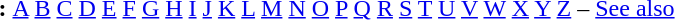<table id="toc" border="0">
<tr>
<th>:</th>
<td><a href='#'>A</a> <a href='#'>B</a> <a href='#'>C</a> <a href='#'>D</a> <a href='#'>E</a> <a href='#'>F</a> <a href='#'>G</a> <a href='#'>H</a> <a href='#'>I</a> <a href='#'>J</a> <a href='#'>K</a> <a href='#'>L</a> <a href='#'>M</a> <a href='#'>N</a> <a href='#'>O</a> <a href='#'>P</a> <a href='#'>Q</a> <a href='#'>R</a> <a href='#'>S</a> <a href='#'>T</a> <a href='#'>U</a> <a href='#'>V</a> <a href='#'>W</a> <a href='#'>X</a> <a href='#'>Y</a> <a href='#'>Z</a> – <a href='#'>See also</a></td>
</tr>
</table>
